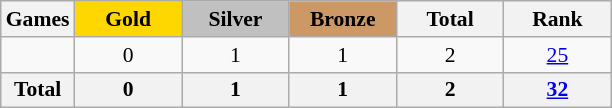<table class="wikitable" style="text-align:center; font-size:90%;">
<tr>
<th>Games</th>
<td style="background:gold; width:4.5em; font-weight:bold;">Gold</td>
<td style="background:silver; width:4.5em; font-weight:bold;">Silver</td>
<td style="background:#cc9966; width:4.5em; font-weight:bold;">Bronze</td>
<th style="width:4.5em; font-weight:bold;">Total</th>
<th style="width:4.5em; font-weight:bold;">Rank</th>
</tr>
<tr>
<td align=left></td>
<td>0</td>
<td>1</td>
<td>1</td>
<td>2</td>
<td><a href='#'>25</a></td>
</tr>
<tr>
<th>Total</th>
<th>0</th>
<th>1</th>
<th>1</th>
<th>2</th>
<th><a href='#'>32</a></th>
</tr>
</table>
